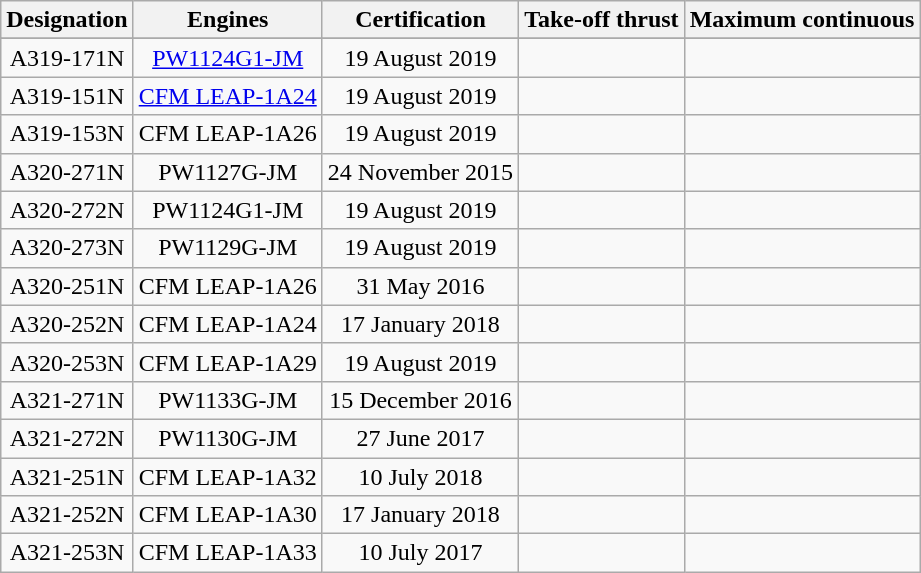<table class="wikitable sortable" style="text-align: center;">
<tr>
<th>Designation</th>
<th>Engines</th>
<th>Certification</th>
<th>Take-off thrust</th>
<th>Maximum continuous</th>
</tr>
<tr>
</tr>
<tr>
<td>A319-171N</td>
<td><a href='#'>PW1124G1-JM</a></td>
<td>19 August 2019</td>
<td></td>
<td></td>
</tr>
<tr>
<td>A319-151N</td>
<td><a href='#'>CFM LEAP-1A24</a></td>
<td>19 August 2019</td>
<td></td>
<td></td>
</tr>
<tr>
<td>A319-153N</td>
<td>CFM LEAP-1A26</td>
<td>19 August 2019</td>
<td></td>
<td></td>
</tr>
<tr>
<td>A320-271N</td>
<td>PW1127G-JM</td>
<td>24 November 2015</td>
<td></td>
<td></td>
</tr>
<tr>
<td>A320-272N</td>
<td>PW1124G1-JM</td>
<td>19 August 2019</td>
<td></td>
<td></td>
</tr>
<tr>
<td>A320-273N</td>
<td>PW1129G-JM</td>
<td>19 August 2019</td>
<td></td>
<td></td>
</tr>
<tr>
<td>A320-251N</td>
<td>CFM LEAP-1A26</td>
<td>31 May 2016</td>
<td></td>
<td></td>
</tr>
<tr>
<td>A320-252N</td>
<td>CFM LEAP-1A24</td>
<td>17 January 2018</td>
<td></td>
<td></td>
</tr>
<tr>
<td>A320-253N</td>
<td>CFM LEAP-1A29</td>
<td>19 August 2019</td>
<td></td>
<td></td>
</tr>
<tr>
<td>A321-271N</td>
<td>PW1133G-JM</td>
<td>15 December 2016</td>
<td></td>
<td></td>
</tr>
<tr>
<td>A321-272N</td>
<td>PW1130G-JM</td>
<td>27 June 2017</td>
<td></td>
<td></td>
</tr>
<tr>
<td>A321-251N</td>
<td>CFM LEAP-1A32</td>
<td>10 July 2018</td>
<td></td>
<td></td>
</tr>
<tr>
<td>A321-252N</td>
<td>CFM LEAP-1A30</td>
<td>17 January 2018</td>
<td></td>
<td></td>
</tr>
<tr>
<td>A321-253N</td>
<td>CFM LEAP-1A33</td>
<td>10 July 2017</td>
<td></td>
<td></td>
</tr>
</table>
